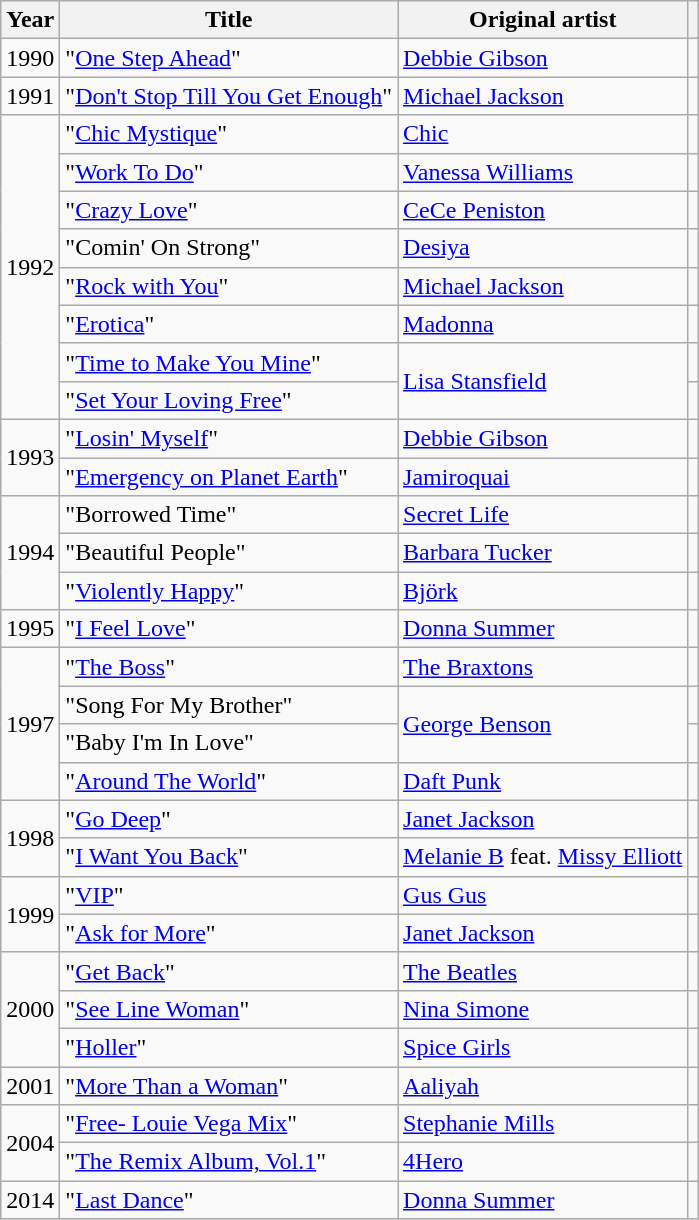<table class="wikitable sortable">
<tr>
<th>Year</th>
<th>Title</th>
<th>Original artist</th>
<th class="unsortable"></th>
</tr>
<tr>
<td>1990</td>
<td>"<a href='#'>One Step Ahead</a>"</td>
<td><a href='#'>Debbie Gibson</a></td>
<td></td>
</tr>
<tr>
<td>1991</td>
<td>"<a href='#'>Don't Stop Till You Get Enough</a>"</td>
<td><a href='#'>Michael Jackson</a></td>
<td></td>
</tr>
<tr>
<td rowspan="8">1992</td>
<td>"<a href='#'>Chic Mystique</a>"</td>
<td><a href='#'>Chic</a></td>
<td></td>
</tr>
<tr>
<td>"<a href='#'>Work To Do</a>"</td>
<td><a href='#'>Vanessa Williams</a></td>
<td></td>
</tr>
<tr>
<td>"<a href='#'>Crazy Love</a>"</td>
<td><a href='#'>CeCe Peniston</a></td>
<td></td>
</tr>
<tr>
<td>"Comin' On Strong"</td>
<td><a href='#'>Desiya</a></td>
<td></td>
</tr>
<tr>
<td>"<a href='#'>Rock with You</a>"</td>
<td><a href='#'>Michael Jackson</a></td>
<td></td>
</tr>
<tr>
<td>"<a href='#'>Erotica</a>"</td>
<td><a href='#'>Madonna</a></td>
<td></td>
</tr>
<tr>
<td>"<a href='#'>Time to Make You Mine</a>"</td>
<td rowspan="2"><a href='#'>Lisa Stansfield</a></td>
<td></td>
</tr>
<tr>
<td>"<a href='#'>Set Your Loving Free</a>"</td>
<td></td>
</tr>
<tr>
<td rowspan="2">1993</td>
<td>"<a href='#'>Losin' Myself</a>"</td>
<td><a href='#'>Debbie Gibson</a></td>
<td></td>
</tr>
<tr>
<td>"<a href='#'>Emergency on Planet Earth</a>"</td>
<td><a href='#'>Jamiroquai</a></td>
<td></td>
</tr>
<tr>
<td rowspan="3">1994</td>
<td>"Borrowed Time"</td>
<td><a href='#'>Secret Life</a></td>
<td></td>
</tr>
<tr>
<td>"Beautiful People"</td>
<td><a href='#'>Barbara Tucker</a></td>
<td></td>
</tr>
<tr>
<td>"<a href='#'>Violently Happy</a>"</td>
<td><a href='#'>Björk</a></td>
<td></td>
</tr>
<tr>
<td>1995</td>
<td>"<a href='#'>I Feel Love</a>"</td>
<td><a href='#'>Donna Summer</a></td>
<td></td>
</tr>
<tr>
<td rowspan="4">1997</td>
<td>"<a href='#'>The Boss</a>"</td>
<td><a href='#'>The Braxtons</a></td>
<td></td>
</tr>
<tr>
<td>"Song For My Brother"</td>
<td rowspan="2"><a href='#'>George Benson</a></td>
<td></td>
</tr>
<tr>
<td>"Baby I'm In Love"</td>
<td></td>
</tr>
<tr>
<td>"<a href='#'>Around The World</a>"</td>
<td><a href='#'>Daft Punk</a></td>
<td></td>
</tr>
<tr>
<td rowspan="2">1998</td>
<td>"<a href='#'>Go Deep</a>"</td>
<td><a href='#'>Janet Jackson</a></td>
<td></td>
</tr>
<tr>
<td>"<a href='#'>I Want You Back</a>"</td>
<td><a href='#'>Melanie B</a> feat. <a href='#'>Missy Elliott</a></td>
<td></td>
</tr>
<tr>
<td rowspan="2">1999</td>
<td>"<a href='#'>VIP</a>"</td>
<td><a href='#'>Gus Gus</a></td>
<td></td>
</tr>
<tr>
<td>"<a href='#'>Ask for More</a>"</td>
<td><a href='#'>Janet Jackson</a></td>
<td></td>
</tr>
<tr>
<td rowspan="3">2000</td>
<td>"<a href='#'>Get Back</a>"</td>
<td><a href='#'>The Beatles</a></td>
<td></td>
</tr>
<tr>
<td>"<a href='#'>See Line Woman</a>"</td>
<td><a href='#'>Nina Simone</a></td>
<td></td>
</tr>
<tr>
<td>"<a href='#'>Holler</a>"</td>
<td><a href='#'>Spice Girls</a></td>
<td></td>
</tr>
<tr>
<td>2001</td>
<td>"<a href='#'>More Than a Woman</a>"</td>
<td><a href='#'>Aaliyah</a></td>
<td></td>
</tr>
<tr>
<td rowspan="2">2004</td>
<td>"<a href='#'>Free- Louie Vega Mix</a>"</td>
<td><a href='#'>Stephanie Mills</a></td>
<td></td>
</tr>
<tr>
<td>"<a href='#'>The Remix Album, Vol.1</a>"</td>
<td><a href='#'>4Hero</a></td>
<td></td>
</tr>
<tr>
<td>2014</td>
<td>"<a href='#'>Last Dance</a>"</td>
<td><a href='#'>Donna Summer</a></td>
<td></td>
</tr>
</table>
